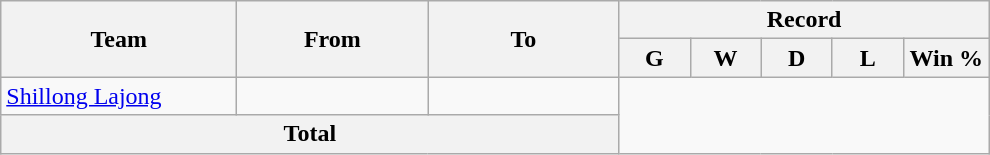<table class="wikitable" style="text-align: center">
<tr>
<th rowspan=2! width=150>Team</th>
<th rowspan=2! width=120>From</th>
<th rowspan=2! width=120>To</th>
<th colspan=7>Record</th>
</tr>
<tr>
<th width=40>G</th>
<th width=40>W</th>
<th width=40>D</th>
<th width=40>L</th>
<th width=50>Win %</th>
</tr>
<tr>
<td align=left> <a href='#'>Shillong Lajong</a></td>
<td align=left></td>
<td align=left><br></td>
</tr>
<tr>
<th colspan="3">Total<br></th>
</tr>
</table>
